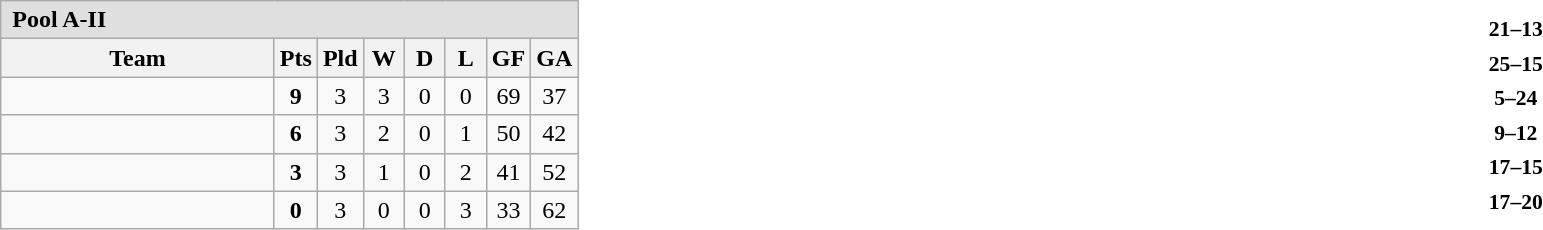<table cellpadding=0 cellspacing=0 width=100%>
<tr>
<td width=55%><br><table class="wikitable" style="text-align: center;">
<tr align=left style="background:#dfdfdf;">
<td colspan=8><strong> Pool A-II</strong></td>
</tr>
<tr>
<th width="175">Team</th>
<th width="20" abbr="Points">Pts</th>
<th width="20" abbr="Played">Pld</th>
<th width="20" abbr="Won">W</th>
<th width="20" abbr="Drawn">D</th>
<th width="20" abbr="Lost">L</th>
<th width="20" abbr="Points for">GF</th>
<th width="20" abbr="Points against">GA</th>
</tr>
<tr>
<td align=left></td>
<td><strong>9</strong></td>
<td>3</td>
<td>3</td>
<td>0</td>
<td>0</td>
<td>69</td>
<td>37</td>
</tr>
<tr>
<td align=left></td>
<td><strong>6</strong></td>
<td>3</td>
<td>2</td>
<td>0</td>
<td>1</td>
<td>50</td>
<td>42</td>
</tr>
<tr>
<td align=left></td>
<td><strong>3</strong></td>
<td>3</td>
<td>1</td>
<td>0</td>
<td>2</td>
<td>41</td>
<td>52</td>
</tr>
<tr>
<td align=left></td>
<td><strong>0</strong></td>
<td>3</td>
<td>0</td>
<td>0</td>
<td>3</td>
<td>33</td>
<td>62</td>
</tr>
</table>
</td>
<td width=40%><br><table cellpadding=2 style=font-size:90% align=center>
<tr>
<td width=40% align=right></td>
<td align=center><strong>21–13</strong></td>
<td></td>
</tr>
<tr>
<td width=40% align=right></td>
<td align=center><strong>25–15</strong></td>
<td></td>
</tr>
<tr>
<td width=40% align=right></td>
<td align=center><strong>5–24</strong></td>
<td></td>
</tr>
<tr>
<td width=40% align=right></td>
<td align=center><strong>9–12</strong></td>
<td></td>
</tr>
<tr>
<td width=40% align=right></td>
<td align=center><strong>17–15</strong></td>
<td></td>
</tr>
<tr>
<td width=40% align=right></td>
<td align=center><strong>17–20</strong></td>
<td></td>
</tr>
</table>
</td>
</tr>
</table>
